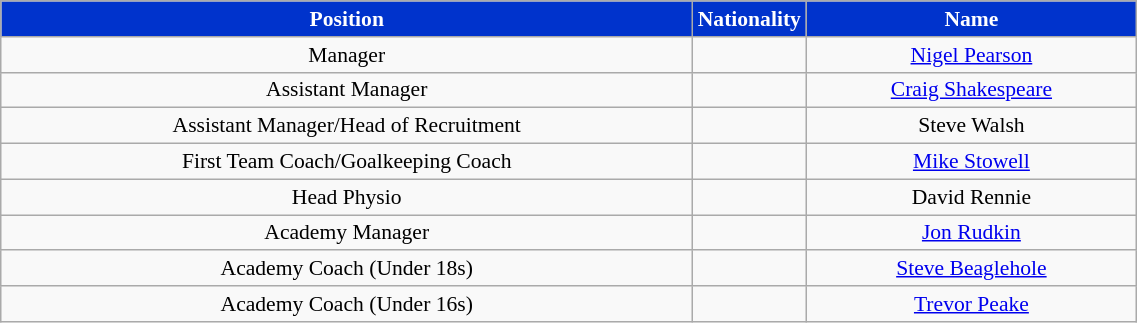<table class="wikitable" style="text-align:center; font-size:90%; width:60%">
<tr>
<th style="background:#03c; color:white; width=550px;">Position</th>
<th style="background:#03c; color:white; width:55px;">Nationality</th>
<th style="background:#03c; color:white; width=300px;">Name</th>
</tr>
<tr>
<td>Manager</td>
<td></td>
<td><a href='#'>Nigel Pearson</a></td>
</tr>
<tr>
<td>Assistant Manager</td>
<td></td>
<td><a href='#'>Craig Shakespeare</a></td>
</tr>
<tr>
<td>Assistant Manager/Head of Recruitment</td>
<td></td>
<td>Steve Walsh</td>
</tr>
<tr>
<td>First Team Coach/Goalkeeping Coach</td>
<td></td>
<td><a href='#'>Mike Stowell</a></td>
</tr>
<tr>
<td>Head Physio</td>
<td></td>
<td>David Rennie</td>
</tr>
<tr>
<td>Academy Manager</td>
<td></td>
<td><a href='#'>Jon Rudkin</a></td>
</tr>
<tr>
<td>Academy Coach (Under 18s)</td>
<td></td>
<td><a href='#'>Steve Beaglehole</a></td>
</tr>
<tr>
<td>Academy Coach (Under 16s)</td>
<td></td>
<td><a href='#'>Trevor Peake</a></td>
</tr>
</table>
